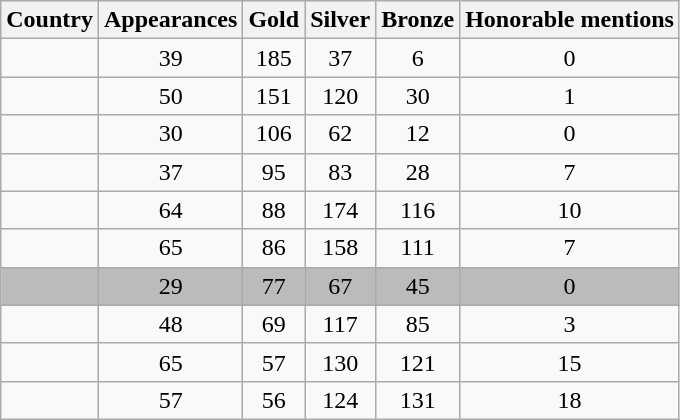<table class="wikitable sortable static-row-numbers">
<tr>
<th>Country</th>
<th>Appearances</th>
<th>Gold</th>
<th>Silver</th>
<th>Bronze</th>
<th>Honorable mentions</th>
</tr>
<tr>
<td align=left></td>
<td align=center>39</td>
<td align=center>185</td>
<td align=center>37</td>
<td align=center>6</td>
<td align=center>0</td>
</tr>
<tr>
<td align=left></td>
<td align=center>50</td>
<td align=center>151</td>
<td align=center>120</td>
<td align=center>30</td>
<td align=center>1</td>
</tr>
<tr>
<td align=left></td>
<td align=center>30</td>
<td align="center">106</td>
<td align="center">62</td>
<td align="center">12</td>
<td align=center>0</td>
</tr>
<tr>
<td align=left></td>
<td align=center>37</td>
<td align=center>95</td>
<td align=center>83</td>
<td align=center>28</td>
<td align=center>7</td>
</tr>
<tr>
<td align=left></td>
<td align=center>64</td>
<td align=center>88</td>
<td align=center>174</td>
<td align=center>116</td>
<td align=center>10</td>
</tr>
<tr>
<td align=left></td>
<td align=center>65</td>
<td align=center>86</td>
<td align=center>158</td>
<td align=center>111</td>
<td align=center>7</td>
</tr>
<tr style=background:#bbb>
<td align=left></td>
<td align=center>29</td>
<td align=center>77</td>
<td align=center>67</td>
<td align=center>45</td>
<td align=center>0</td>
</tr>
<tr>
<td align=left></td>
<td align=center>48</td>
<td align=center>69</td>
<td align=center>117</td>
<td align=center>85</td>
<td align=center>3</td>
</tr>
<tr>
<td align=left></td>
<td align=center>65</td>
<td align=center>57</td>
<td align=center>130</td>
<td align=center>121</td>
<td align=center>15</td>
</tr>
<tr>
<td align=left></td>
<td align=center>57</td>
<td align=center>56</td>
<td align=center>124</td>
<td align=center>131</td>
<td align=center>18</td>
</tr>
</table>
